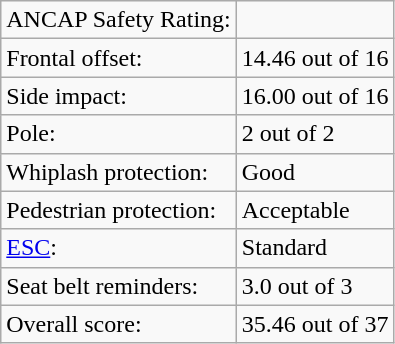<table class="wikitable floatright">
<tr>
<td>ANCAP Safety Rating:</td>
<td></td>
</tr>
<tr>
<td>Frontal offset:</td>
<td>14.46 out of 16</td>
</tr>
<tr>
<td>Side impact:</td>
<td>16.00 out of 16</td>
</tr>
<tr>
<td>Pole:</td>
<td>2 out of 2</td>
</tr>
<tr>
<td>Whiplash protection:</td>
<td>Good</td>
</tr>
<tr>
<td>Pedestrian protection:</td>
<td>Acceptable</td>
</tr>
<tr>
<td><a href='#'>ESC</a>:</td>
<td>Standard</td>
</tr>
<tr>
<td>Seat belt reminders:</td>
<td>3.0 out of 3</td>
</tr>
<tr>
<td>Overall score:</td>
<td>35.46 out of 37</td>
</tr>
</table>
